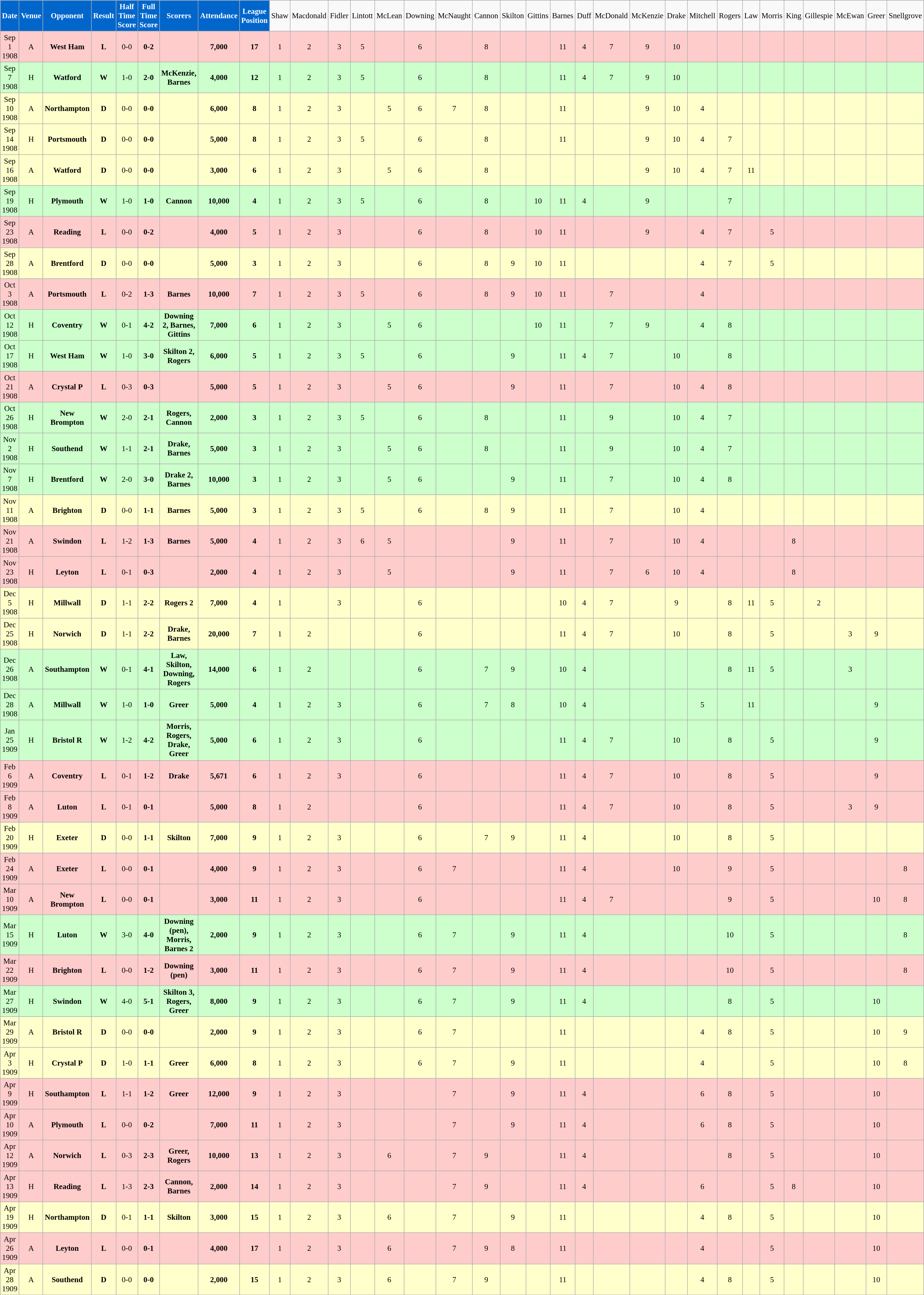<table class="wikitable sortable" style="font-size:95%; text-align:center">
<tr>
<td style="background:#0066CC; color:#FFFFFF; text-align:center;"><strong>Date</strong></td>
<td style="background:#0066CC; color:#FFFFFF; text-align:center;"><strong>Venue</strong></td>
<td style="background:#0066CC; color:#FFFFFF; text-align:center;"><strong>Opponent</strong></td>
<td style="background:#0066CC; color:#FFFFFF; text-align:center;"><strong>Result</strong></td>
<td style="background:#0066CC; color:#FFFFFF; text-align:center;"><strong>Half Time Score</strong></td>
<td style="background:#0066CC; color:#FFFFFF; text-align:center;"><strong>Full Time Score</strong></td>
<td style="background:#0066CC; color:#FFFFFF; text-align:center;"><strong>Scorers</strong></td>
<td style="background:#0066CC; color:#FFFFFF; text-align:center;"><strong>Attendance</strong></td>
<td style="background:#0066CC; color:#FFFFFF; text-align:center;"><strong>League Position</strong></td>
<td>Shaw</td>
<td>Macdonald</td>
<td>Fidler</td>
<td>Lintott</td>
<td>McLean</td>
<td>Downing</td>
<td>McNaught</td>
<td>Cannon</td>
<td>Skilton</td>
<td>Gittins</td>
<td>Barnes</td>
<td>Duff</td>
<td>McDonald</td>
<td>McKenzie</td>
<td>Drake</td>
<td>Mitchell</td>
<td>Rogers</td>
<td>Law</td>
<td>Morris</td>
<td>King</td>
<td>Gillespie</td>
<td>McEwan</td>
<td>Greer</td>
<td>Snellgrove</td>
</tr>
<tr bgcolor="#FFCCCC">
<td>Sep 1 1908</td>
<td>A</td>
<td><strong>West Ham</strong></td>
<td><strong>L</strong></td>
<td>0-0</td>
<td><strong>0-2</strong></td>
<td></td>
<td><strong>7,000</strong></td>
<td><strong>17</strong></td>
<td>1</td>
<td>2</td>
<td>3</td>
<td>5</td>
<td></td>
<td>6</td>
<td></td>
<td>8</td>
<td></td>
<td></td>
<td>11</td>
<td>4</td>
<td>7</td>
<td>9</td>
<td>10</td>
<td></td>
<td></td>
<td></td>
<td></td>
<td></td>
<td></td>
<td></td>
<td></td>
<td></td>
</tr>
<tr bgcolor="#CCFFCC">
<td>Sep 7 1908</td>
<td>H</td>
<td><strong>Watford</strong></td>
<td><strong>W</strong></td>
<td>1-0</td>
<td><strong>2-0</strong></td>
<td><strong>McKenzie, Barnes</strong></td>
<td><strong>4,000</strong></td>
<td><strong>12</strong></td>
<td>1</td>
<td>2</td>
<td>3</td>
<td>5</td>
<td></td>
<td>6</td>
<td></td>
<td>8</td>
<td></td>
<td></td>
<td>11</td>
<td>4</td>
<td>7</td>
<td>9</td>
<td>10</td>
<td></td>
<td></td>
<td></td>
<td></td>
<td></td>
<td></td>
<td></td>
<td></td>
<td></td>
</tr>
<tr bgcolor="#FFFFCC">
<td>Sep 10 1908</td>
<td>A</td>
<td><strong>Northampton</strong></td>
<td><strong>D</strong></td>
<td>0-0</td>
<td><strong>0-0</strong></td>
<td></td>
<td><strong>6,000</strong></td>
<td><strong>8</strong></td>
<td>1</td>
<td>2</td>
<td>3</td>
<td></td>
<td>5</td>
<td>6</td>
<td>7</td>
<td>8</td>
<td></td>
<td></td>
<td>11</td>
<td></td>
<td></td>
<td>9</td>
<td>10</td>
<td>4</td>
<td></td>
<td></td>
<td></td>
<td></td>
<td></td>
<td></td>
<td></td>
<td></td>
</tr>
<tr bgcolor="#FFFFCC">
<td>Sep 14 1908</td>
<td>H</td>
<td><strong>Portsmouth</strong></td>
<td><strong>D</strong></td>
<td>0-0</td>
<td><strong>0-0</strong></td>
<td></td>
<td><strong>5,000</strong></td>
<td><strong>8</strong></td>
<td>1</td>
<td>2</td>
<td>3</td>
<td>5</td>
<td></td>
<td>6</td>
<td></td>
<td>8</td>
<td></td>
<td></td>
<td>11</td>
<td></td>
<td></td>
<td>9</td>
<td>10</td>
<td>4</td>
<td>7</td>
<td></td>
<td></td>
<td></td>
<td></td>
<td></td>
<td></td>
<td></td>
</tr>
<tr bgcolor="#FFFFCC">
<td>Sep 16 1908</td>
<td>A</td>
<td><strong>Watford</strong></td>
<td><strong>D</strong></td>
<td>0-0</td>
<td><strong>0-0</strong></td>
<td></td>
<td><strong>3,000</strong></td>
<td><strong>6</strong></td>
<td>1</td>
<td>2</td>
<td>3</td>
<td></td>
<td>5</td>
<td>6</td>
<td></td>
<td>8</td>
<td></td>
<td></td>
<td></td>
<td></td>
<td></td>
<td>9</td>
<td>10</td>
<td>4</td>
<td>7</td>
<td>11</td>
<td></td>
<td></td>
<td></td>
<td></td>
<td></td>
<td></td>
</tr>
<tr bgcolor="#CCFFCC">
<td>Sep 19 1908</td>
<td>H</td>
<td><strong>Plymouth</strong></td>
<td><strong>W</strong></td>
<td>1-0</td>
<td><strong>1-0</strong></td>
<td><strong>Cannon</strong></td>
<td><strong>10,000</strong></td>
<td><strong>4</strong></td>
<td>1</td>
<td>2</td>
<td>3</td>
<td>5</td>
<td></td>
<td>6</td>
<td></td>
<td>8</td>
<td></td>
<td>10</td>
<td>11</td>
<td>4</td>
<td></td>
<td>9</td>
<td></td>
<td></td>
<td>7</td>
<td></td>
<td></td>
<td></td>
<td></td>
<td></td>
<td></td>
<td></td>
</tr>
<tr bgcolor="#FFCCCC">
<td>Sep 23 1908</td>
<td>A</td>
<td><strong>Reading</strong></td>
<td><strong>L</strong></td>
<td>0-0</td>
<td><strong>0-2</strong></td>
<td></td>
<td><strong>4,000</strong></td>
<td><strong>5</strong></td>
<td>1</td>
<td>2</td>
<td>3</td>
<td></td>
<td></td>
<td>6</td>
<td></td>
<td>8</td>
<td></td>
<td>10</td>
<td>11</td>
<td></td>
<td></td>
<td>9</td>
<td></td>
<td>4</td>
<td>7</td>
<td></td>
<td>5</td>
<td></td>
<td></td>
<td></td>
<td></td>
<td></td>
</tr>
<tr bgcolor="#FFFFCC">
<td>Sep 28 1908</td>
<td>A</td>
<td><strong>Brentford</strong></td>
<td><strong>D</strong></td>
<td>0-0</td>
<td><strong>0-0</strong></td>
<td></td>
<td><strong>5,000</strong></td>
<td><strong>3</strong></td>
<td>1</td>
<td>2</td>
<td>3</td>
<td></td>
<td></td>
<td>6</td>
<td></td>
<td>8</td>
<td>9</td>
<td>10</td>
<td>11</td>
<td></td>
<td></td>
<td></td>
<td></td>
<td>4</td>
<td>7</td>
<td></td>
<td>5</td>
<td></td>
<td></td>
<td></td>
<td></td>
<td></td>
</tr>
<tr bgcolor="#FFCCCC">
<td>Oct 3 1908</td>
<td>A</td>
<td><strong>Portsmouth</strong></td>
<td><strong>L</strong></td>
<td>0-2</td>
<td><strong>1-3</strong></td>
<td><strong>Barnes</strong></td>
<td><strong>10,000</strong></td>
<td><strong>7</strong></td>
<td>1</td>
<td>2</td>
<td>3</td>
<td>5</td>
<td></td>
<td>6</td>
<td></td>
<td>8</td>
<td>9</td>
<td>10</td>
<td>11</td>
<td></td>
<td>7</td>
<td></td>
<td></td>
<td>4</td>
<td></td>
<td></td>
<td></td>
<td></td>
<td></td>
<td></td>
<td></td>
<td></td>
</tr>
<tr bgcolor="#CCFFCC">
<td>Oct 12 1908</td>
<td>H</td>
<td><strong>Coventry</strong></td>
<td><strong>W</strong></td>
<td>0-1</td>
<td><strong>4-2</strong></td>
<td><strong>Downing 2, Barnes, Gittins</strong></td>
<td><strong>7,000</strong></td>
<td><strong>6</strong></td>
<td>1</td>
<td>2</td>
<td>3</td>
<td></td>
<td>5</td>
<td>6</td>
<td></td>
<td></td>
<td></td>
<td>10</td>
<td>11</td>
<td></td>
<td>7</td>
<td>9</td>
<td></td>
<td>4</td>
<td>8</td>
<td></td>
<td></td>
<td></td>
<td></td>
<td></td>
<td></td>
<td></td>
</tr>
<tr bgcolor="#CCFFCC">
<td>Oct 17 1908</td>
<td>H</td>
<td><strong>West Ham</strong></td>
<td><strong>W</strong></td>
<td>1-0</td>
<td><strong>3-0</strong></td>
<td><strong>Skilton 2, Rogers</strong></td>
<td><strong>6,000</strong></td>
<td><strong>5</strong></td>
<td>1</td>
<td>2</td>
<td>3</td>
<td>5</td>
<td></td>
<td>6</td>
<td></td>
<td></td>
<td>9</td>
<td></td>
<td>11</td>
<td>4</td>
<td>7</td>
<td></td>
<td>10</td>
<td></td>
<td>8</td>
<td></td>
<td></td>
<td></td>
<td></td>
<td></td>
<td></td>
<td></td>
</tr>
<tr bgcolor="#FFCCCC">
<td>Oct 21 1908</td>
<td>A</td>
<td><strong>Crystal P</strong></td>
<td><strong>L</strong></td>
<td>0-3</td>
<td><strong>0-3</strong></td>
<td></td>
<td><strong>5,000</strong></td>
<td><strong>5</strong></td>
<td>1</td>
<td>2</td>
<td>3</td>
<td></td>
<td>5</td>
<td>6</td>
<td></td>
<td></td>
<td>9</td>
<td></td>
<td>11</td>
<td></td>
<td>7</td>
<td></td>
<td>10</td>
<td>4</td>
<td>8</td>
<td></td>
<td></td>
<td></td>
<td></td>
<td></td>
<td></td>
<td></td>
</tr>
<tr bgcolor="#CCFFCC">
<td>Oct 26 1908</td>
<td>H</td>
<td><strong>New Brompton</strong></td>
<td><strong>W</strong></td>
<td>2-0</td>
<td><strong>2-1</strong></td>
<td><strong>Rogers, Cannon</strong></td>
<td><strong>2,000</strong></td>
<td><strong>3</strong></td>
<td>1</td>
<td>2</td>
<td>3</td>
<td>5</td>
<td></td>
<td>6</td>
<td></td>
<td>8</td>
<td></td>
<td></td>
<td>11</td>
<td></td>
<td>9</td>
<td></td>
<td>10</td>
<td>4</td>
<td>7</td>
<td></td>
<td></td>
<td></td>
<td></td>
<td></td>
<td></td>
<td></td>
</tr>
<tr bgcolor="#CCFFCC">
<td>Nov 2 1908</td>
<td>H</td>
<td><strong>Southend</strong></td>
<td><strong>W</strong></td>
<td>1-1</td>
<td><strong>2-1</strong></td>
<td><strong>Drake, Barnes</strong></td>
<td><strong>5,000</strong></td>
<td><strong>3</strong></td>
<td>1</td>
<td>2</td>
<td>3</td>
<td></td>
<td>5</td>
<td>6</td>
<td></td>
<td>8</td>
<td></td>
<td></td>
<td>11</td>
<td></td>
<td>9</td>
<td></td>
<td>10</td>
<td>4</td>
<td>7</td>
<td></td>
<td></td>
<td></td>
<td></td>
<td></td>
<td></td>
<td></td>
</tr>
<tr bgcolor="#CCFFCC">
<td>Nov 7 1908</td>
<td>H</td>
<td><strong>Brentford</strong></td>
<td><strong>W</strong></td>
<td>2-0</td>
<td><strong>3-0</strong></td>
<td><strong>Drake 2, Barnes</strong></td>
<td><strong>10,000</strong></td>
<td><strong>3</strong></td>
<td>1</td>
<td>2</td>
<td>3</td>
<td></td>
<td>5</td>
<td>6</td>
<td></td>
<td></td>
<td>9</td>
<td></td>
<td>11</td>
<td></td>
<td>7</td>
<td></td>
<td>10</td>
<td>4</td>
<td>8</td>
<td></td>
<td></td>
<td></td>
<td></td>
<td></td>
<td></td>
<td></td>
</tr>
<tr bgcolor="#FFFFCC">
<td>Nov 11 1908</td>
<td>A</td>
<td><strong>Brighton</strong></td>
<td><strong>D</strong></td>
<td>0-0</td>
<td><strong>1-1</strong></td>
<td><strong>Barnes</strong></td>
<td><strong>5,000</strong></td>
<td><strong>3</strong></td>
<td>1</td>
<td>2</td>
<td>3</td>
<td>5</td>
<td></td>
<td>6</td>
<td></td>
<td>8</td>
<td>9</td>
<td></td>
<td>11</td>
<td></td>
<td>7</td>
<td></td>
<td>10</td>
<td>4</td>
<td></td>
<td></td>
<td></td>
<td></td>
<td></td>
<td></td>
<td></td>
<td></td>
</tr>
<tr bgcolor="#FFCCCC">
<td>Nov 21 1908</td>
<td>A</td>
<td><strong>Swindon</strong></td>
<td><strong>L</strong></td>
<td>1-2</td>
<td><strong>1-3</strong></td>
<td><strong>Barnes</strong></td>
<td><strong>5,000</strong></td>
<td><strong>4</strong></td>
<td>1</td>
<td>2</td>
<td>3</td>
<td>6</td>
<td>5</td>
<td></td>
<td></td>
<td></td>
<td>9</td>
<td></td>
<td>11</td>
<td></td>
<td>7</td>
<td></td>
<td>10</td>
<td>4</td>
<td></td>
<td></td>
<td></td>
<td>8</td>
<td></td>
<td></td>
<td></td>
<td></td>
</tr>
<tr bgcolor="#FFCCCC">
<td>Nov 23 1908</td>
<td>H</td>
<td><strong>Leyton</strong></td>
<td><strong>L</strong></td>
<td>0-1</td>
<td><strong>0-3</strong></td>
<td></td>
<td><strong>2,000</strong></td>
<td><strong>4</strong></td>
<td>1</td>
<td>2</td>
<td>3</td>
<td></td>
<td>5</td>
<td></td>
<td></td>
<td></td>
<td>9</td>
<td></td>
<td>11</td>
<td></td>
<td>7</td>
<td>6</td>
<td>10</td>
<td>4</td>
<td></td>
<td></td>
<td></td>
<td>8</td>
<td></td>
<td></td>
<td></td>
<td></td>
</tr>
<tr bgcolor="#FFFFCC">
<td>Dec 5 1908</td>
<td>H</td>
<td><strong>Millwall</strong></td>
<td><strong>D</strong></td>
<td>1-1</td>
<td><strong>2-2</strong></td>
<td><strong>Rogers 2</strong></td>
<td><strong>7,000</strong></td>
<td><strong>4</strong></td>
<td>1</td>
<td></td>
<td>3</td>
<td></td>
<td></td>
<td>6</td>
<td></td>
<td></td>
<td></td>
<td></td>
<td>10</td>
<td>4</td>
<td>7</td>
<td></td>
<td>9</td>
<td></td>
<td>8</td>
<td>11</td>
<td>5</td>
<td></td>
<td>2</td>
<td></td>
<td></td>
<td></td>
</tr>
<tr bgcolor="#FFFFCC">
<td>Dec 25 1908</td>
<td>H</td>
<td><strong>Norwich</strong></td>
<td><strong>D</strong></td>
<td>1-1</td>
<td><strong>2-2</strong></td>
<td><strong>Drake, Barnes</strong></td>
<td><strong>20,000</strong></td>
<td><strong>7</strong></td>
<td>1</td>
<td>2</td>
<td></td>
<td></td>
<td></td>
<td>6</td>
<td></td>
<td></td>
<td></td>
<td></td>
<td>11</td>
<td>4</td>
<td>7</td>
<td></td>
<td>10</td>
<td></td>
<td>8</td>
<td></td>
<td>5</td>
<td></td>
<td></td>
<td>3</td>
<td>9</td>
<td></td>
</tr>
<tr bgcolor="#CCFFCC">
<td>Dec 26 1908</td>
<td>A</td>
<td><strong>Southampton</strong></td>
<td><strong>W</strong></td>
<td>0-1</td>
<td><strong>4-1</strong></td>
<td><strong>Law, Skilton, Downing, Rogers</strong></td>
<td><strong>14,000</strong></td>
<td><strong>6</strong></td>
<td>1</td>
<td>2</td>
<td></td>
<td></td>
<td></td>
<td>6</td>
<td></td>
<td>7</td>
<td>9</td>
<td></td>
<td>10</td>
<td>4</td>
<td></td>
<td></td>
<td></td>
<td></td>
<td>8</td>
<td>11</td>
<td>5</td>
<td></td>
<td></td>
<td>3</td>
<td></td>
<td></td>
</tr>
<tr bgcolor="#CCFFCC">
<td>Dec 28 1908</td>
<td>A</td>
<td><strong>Millwall</strong></td>
<td><strong>W</strong></td>
<td>1-0</td>
<td><strong>1-0</strong></td>
<td><strong>Greer</strong></td>
<td><strong>5,000</strong></td>
<td><strong>4</strong></td>
<td>1</td>
<td>2</td>
<td>3</td>
<td></td>
<td></td>
<td>6</td>
<td></td>
<td>7</td>
<td>8</td>
<td></td>
<td>10</td>
<td>4</td>
<td></td>
<td></td>
<td></td>
<td>5</td>
<td></td>
<td>11</td>
<td></td>
<td></td>
<td></td>
<td></td>
<td>9</td>
<td></td>
</tr>
<tr bgcolor="#CCFFCC">
<td>Jan 25 1909</td>
<td>H</td>
<td><strong>Bristol R</strong></td>
<td><strong>W</strong></td>
<td>1-2</td>
<td><strong>4-2</strong></td>
<td><strong>Morris, Rogers, Drake, Greer</strong></td>
<td><strong>5,000</strong></td>
<td><strong>6</strong></td>
<td>1</td>
<td>2</td>
<td>3</td>
<td></td>
<td></td>
<td>6</td>
<td></td>
<td></td>
<td></td>
<td></td>
<td>11</td>
<td>4</td>
<td>7</td>
<td></td>
<td>10</td>
<td></td>
<td>8</td>
<td></td>
<td>5</td>
<td></td>
<td></td>
<td></td>
<td>9</td>
<td></td>
</tr>
<tr bgcolor="#FFCCCC">
<td>Feb 6 1909</td>
<td>A</td>
<td><strong>Coventry</strong></td>
<td><strong>L</strong></td>
<td>0-1</td>
<td><strong>1-2</strong></td>
<td><strong>Drake</strong></td>
<td><strong>5,671</strong></td>
<td><strong>6</strong></td>
<td>1</td>
<td>2</td>
<td>3</td>
<td></td>
<td></td>
<td>6</td>
<td></td>
<td></td>
<td></td>
<td></td>
<td>11</td>
<td>4</td>
<td>7</td>
<td></td>
<td>10</td>
<td></td>
<td>8</td>
<td></td>
<td>5</td>
<td></td>
<td></td>
<td></td>
<td>9</td>
<td></td>
</tr>
<tr bgcolor="#FFCCCC">
<td>Feb 8 1909</td>
<td>A</td>
<td><strong>Luton</strong></td>
<td><strong>L</strong></td>
<td>0-1</td>
<td><strong>0-1</strong></td>
<td></td>
<td><strong>5,000</strong></td>
<td><strong>8</strong></td>
<td>1</td>
<td>2</td>
<td></td>
<td></td>
<td></td>
<td>6</td>
<td></td>
<td></td>
<td></td>
<td></td>
<td>11</td>
<td>4</td>
<td>7</td>
<td></td>
<td>10</td>
<td></td>
<td>8</td>
<td></td>
<td>5</td>
<td></td>
<td></td>
<td>3</td>
<td>9</td>
<td></td>
</tr>
<tr bgcolor="#FFFFCC">
<td>Feb 20 1909</td>
<td>H</td>
<td><strong>Exeter</strong></td>
<td><strong>D</strong></td>
<td>0-0</td>
<td><strong>1-1</strong></td>
<td><strong>Skilton</strong></td>
<td><strong>7,000</strong></td>
<td><strong>9</strong></td>
<td>1</td>
<td>2</td>
<td>3</td>
<td></td>
<td></td>
<td>6</td>
<td></td>
<td>7</td>
<td>9</td>
<td></td>
<td>11</td>
<td>4</td>
<td></td>
<td></td>
<td>10</td>
<td></td>
<td>8</td>
<td></td>
<td>5</td>
<td></td>
<td></td>
<td></td>
<td></td>
<td></td>
</tr>
<tr bgcolor="#FFCCCC">
<td>Feb 24 1909</td>
<td>A</td>
<td><strong>Exeter</strong></td>
<td><strong>L</strong></td>
<td>0-0</td>
<td><strong>0-1</strong></td>
<td></td>
<td><strong>4,000</strong></td>
<td><strong>9</strong></td>
<td>1</td>
<td>2</td>
<td>3</td>
<td></td>
<td></td>
<td>6</td>
<td>7</td>
<td></td>
<td></td>
<td></td>
<td>11</td>
<td>4</td>
<td></td>
<td></td>
<td>10</td>
<td></td>
<td>9</td>
<td></td>
<td>5</td>
<td></td>
<td></td>
<td></td>
<td></td>
<td>8</td>
</tr>
<tr bgcolor="#FFCCCC">
<td>Mar 10 1909</td>
<td>A</td>
<td><strong>New Brompton</strong></td>
<td><strong>L</strong></td>
<td>0-0</td>
<td><strong>0-1</strong></td>
<td></td>
<td><strong>3,000</strong></td>
<td><strong>11</strong></td>
<td>1</td>
<td>2</td>
<td>3</td>
<td></td>
<td></td>
<td>6</td>
<td></td>
<td></td>
<td></td>
<td></td>
<td>11</td>
<td>4</td>
<td>7</td>
<td></td>
<td></td>
<td></td>
<td>9</td>
<td></td>
<td>5</td>
<td></td>
<td></td>
<td></td>
<td>10</td>
<td>8</td>
</tr>
<tr bgcolor="#CCFFCC">
<td>Mar 15 1909</td>
<td>H</td>
<td><strong>Luton</strong></td>
<td><strong>W</strong></td>
<td>3-0</td>
<td><strong>4-0</strong></td>
<td><strong>Downing (pen), Morris, Barnes 2</strong></td>
<td><strong>2,000</strong></td>
<td><strong>9</strong></td>
<td>1</td>
<td>2</td>
<td>3</td>
<td></td>
<td></td>
<td>6</td>
<td>7</td>
<td></td>
<td>9</td>
<td></td>
<td>11</td>
<td>4</td>
<td></td>
<td></td>
<td></td>
<td></td>
<td>10</td>
<td></td>
<td>5</td>
<td></td>
<td></td>
<td></td>
<td></td>
<td>8</td>
</tr>
<tr bgcolor="#FFCCCC">
<td>Mar 22 1909</td>
<td>H</td>
<td><strong>Brighton</strong></td>
<td><strong>L</strong></td>
<td>0-0</td>
<td><strong>1-2</strong></td>
<td><strong>Downing (pen)</strong></td>
<td><strong>3,000</strong></td>
<td><strong>11</strong></td>
<td>1</td>
<td>2</td>
<td>3</td>
<td></td>
<td></td>
<td>6</td>
<td>7</td>
<td></td>
<td>9</td>
<td></td>
<td>11</td>
<td>4</td>
<td></td>
<td></td>
<td></td>
<td></td>
<td>10</td>
<td></td>
<td>5</td>
<td></td>
<td></td>
<td></td>
<td></td>
<td>8</td>
</tr>
<tr bgcolor="#CCFFCC">
<td>Mar 27 1909</td>
<td>H</td>
<td><strong>Swindon</strong></td>
<td><strong>W</strong></td>
<td>4-0</td>
<td><strong>5-1</strong></td>
<td><strong>Skilton 3, Rogers, Greer</strong></td>
<td><strong>8,000</strong></td>
<td><strong>9</strong></td>
<td>1</td>
<td>2</td>
<td>3</td>
<td></td>
<td></td>
<td>6</td>
<td>7</td>
<td></td>
<td>9</td>
<td></td>
<td>11</td>
<td>4</td>
<td></td>
<td></td>
<td></td>
<td></td>
<td>8</td>
<td></td>
<td>5</td>
<td></td>
<td></td>
<td></td>
<td>10</td>
<td></td>
</tr>
<tr bgcolor="#FFFFCC">
<td>Mar 29 1909</td>
<td>A</td>
<td><strong>Bristol R</strong></td>
<td><strong>D</strong></td>
<td>0-0</td>
<td><strong>0-0</strong></td>
<td></td>
<td><strong>2,000</strong></td>
<td><strong>9</strong></td>
<td>1</td>
<td>2</td>
<td>3</td>
<td></td>
<td></td>
<td>6</td>
<td>7</td>
<td></td>
<td></td>
<td></td>
<td>11</td>
<td></td>
<td></td>
<td></td>
<td></td>
<td>4</td>
<td>8</td>
<td></td>
<td>5</td>
<td></td>
<td></td>
<td></td>
<td>10</td>
<td>9</td>
</tr>
<tr bgcolor="#FFFFCC">
<td>Apr 3 1909</td>
<td>H</td>
<td><strong>Crystal P</strong></td>
<td><strong>D</strong></td>
<td>1-0</td>
<td><strong>1-1</strong></td>
<td><strong>Greer</strong></td>
<td><strong>6,000</strong></td>
<td><strong>8</strong></td>
<td>1</td>
<td>2</td>
<td>3</td>
<td></td>
<td></td>
<td>6</td>
<td>7</td>
<td></td>
<td>9</td>
<td></td>
<td>11</td>
<td></td>
<td></td>
<td></td>
<td></td>
<td>4</td>
<td></td>
<td></td>
<td>5</td>
<td></td>
<td></td>
<td></td>
<td>10</td>
<td>8</td>
</tr>
<tr bgcolor="#FFCCCC">
<td>Apr 9 1909</td>
<td>H</td>
<td><strong>Southampton</strong></td>
<td><strong>L</strong></td>
<td>1-1</td>
<td><strong>1-2</strong></td>
<td><strong>Greer</strong></td>
<td><strong>12,000</strong></td>
<td><strong>9</strong></td>
<td>1</td>
<td>2</td>
<td>3</td>
<td></td>
<td></td>
<td></td>
<td>7</td>
<td></td>
<td>9</td>
<td></td>
<td>11</td>
<td>4</td>
<td></td>
<td></td>
<td></td>
<td>6</td>
<td>8</td>
<td></td>
<td>5</td>
<td></td>
<td></td>
<td></td>
<td>10</td>
<td></td>
</tr>
<tr bgcolor="#FFCCCC">
<td>Apr 10 1909</td>
<td>A</td>
<td><strong>Plymouth</strong></td>
<td><strong>L</strong></td>
<td>0-0</td>
<td><strong>0-2</strong></td>
<td></td>
<td><strong>7,000</strong></td>
<td><strong>11</strong></td>
<td>1</td>
<td>2</td>
<td>3</td>
<td></td>
<td></td>
<td></td>
<td>7</td>
<td></td>
<td>9</td>
<td></td>
<td>11</td>
<td>4</td>
<td></td>
<td></td>
<td></td>
<td>6</td>
<td>8</td>
<td></td>
<td>5</td>
<td></td>
<td></td>
<td></td>
<td>10</td>
<td></td>
</tr>
<tr bgcolor="#FFCCCC">
<td>Apr 12 1909</td>
<td>A</td>
<td><strong>Norwich</strong></td>
<td><strong>L</strong></td>
<td>0-3</td>
<td><strong>2-3</strong></td>
<td><strong>Greer, Rogers</strong></td>
<td><strong>10,000</strong></td>
<td><strong>13</strong></td>
<td>1</td>
<td>2</td>
<td>3</td>
<td></td>
<td>6</td>
<td></td>
<td>7</td>
<td>9</td>
<td></td>
<td></td>
<td>11</td>
<td>4</td>
<td></td>
<td></td>
<td></td>
<td></td>
<td>8</td>
<td></td>
<td>5</td>
<td></td>
<td></td>
<td></td>
<td>10</td>
<td></td>
</tr>
<tr bgcolor="#FFCCCC">
<td>Apr 13 1909</td>
<td>H</td>
<td><strong>Reading</strong></td>
<td><strong>L</strong></td>
<td>1-3</td>
<td><strong>2-3</strong></td>
<td><strong>Cannon, Barnes</strong></td>
<td><strong>2,000</strong></td>
<td><strong>14</strong></td>
<td>1</td>
<td>2</td>
<td>3</td>
<td></td>
<td></td>
<td></td>
<td>7</td>
<td>9</td>
<td></td>
<td></td>
<td>11</td>
<td>4</td>
<td></td>
<td></td>
<td></td>
<td>6</td>
<td></td>
<td></td>
<td>5</td>
<td>8</td>
<td></td>
<td></td>
<td>10</td>
<td></td>
</tr>
<tr bgcolor="#FFFFCC">
<td>Apr 19 1909</td>
<td>H</td>
<td><strong>Northampton</strong></td>
<td><strong>D</strong></td>
<td>0-1</td>
<td><strong>1-1</strong></td>
<td><strong>Skilton</strong></td>
<td><strong>3,000</strong></td>
<td><strong>15</strong></td>
<td>1</td>
<td>2</td>
<td>3</td>
<td></td>
<td>6</td>
<td></td>
<td>7</td>
<td></td>
<td>9</td>
<td></td>
<td>11</td>
<td></td>
<td></td>
<td></td>
<td></td>
<td>4</td>
<td>8</td>
<td></td>
<td>5</td>
<td></td>
<td></td>
<td></td>
<td>10</td>
<td></td>
</tr>
<tr bgcolor="#FFCCCC">
<td>Apr 26 1909</td>
<td>A</td>
<td><strong>Leyton</strong></td>
<td><strong>L</strong></td>
<td>0-0</td>
<td><strong>0-1</strong></td>
<td></td>
<td><strong>4,000</strong></td>
<td><strong>17</strong></td>
<td>1</td>
<td>2</td>
<td>3</td>
<td></td>
<td>6</td>
<td></td>
<td>7</td>
<td>9</td>
<td>8</td>
<td></td>
<td>11</td>
<td></td>
<td></td>
<td></td>
<td></td>
<td>4</td>
<td></td>
<td></td>
<td>5</td>
<td></td>
<td></td>
<td></td>
<td>10</td>
<td></td>
</tr>
<tr bgcolor="#FFFFCC">
<td>Apr 28 1909</td>
<td>A</td>
<td><strong>Southend</strong></td>
<td><strong>D</strong></td>
<td>0-0</td>
<td><strong>0-0</strong></td>
<td></td>
<td><strong>2,000</strong></td>
<td><strong>15</strong></td>
<td>1</td>
<td>2</td>
<td>3</td>
<td></td>
<td>6</td>
<td></td>
<td>7</td>
<td>9</td>
<td></td>
<td></td>
<td>11</td>
<td></td>
<td></td>
<td></td>
<td></td>
<td>4</td>
<td>8</td>
<td></td>
<td>5</td>
<td></td>
<td></td>
<td></td>
<td>10</td>
<td></td>
</tr>
</table>
